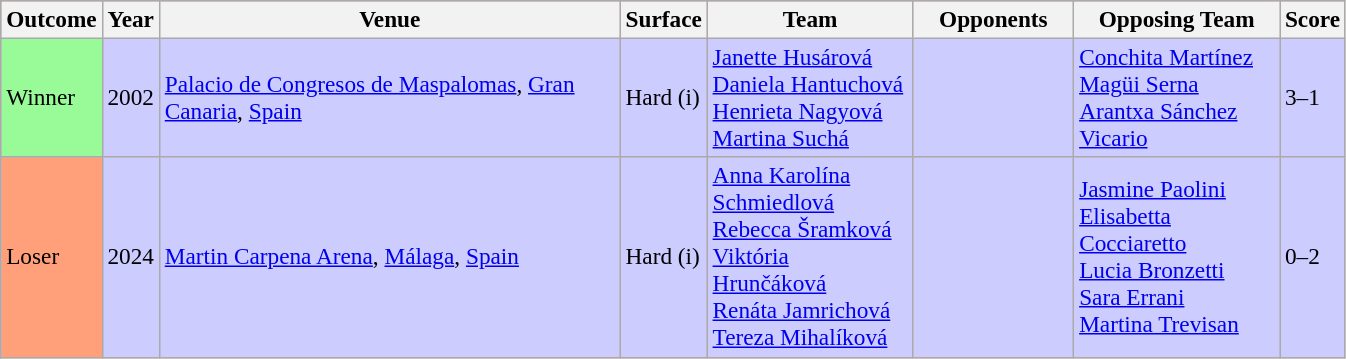<table class="sortable wikitable" style=font-size:97%;background:#EBC2AF>
<tr>
<th>Outcome</th>
<th>Year</th>
<th width=300>Venue</th>
<th>Surface</th>
<th width=130>Team</th>
<th width=100>Opponents</th>
<th width=130>Opposing Team</th>
<th width=30>Score</th>
</tr>
<tr bgcolor=CCCCFF>
<td bgcolor=98FB98>Winner</td>
<td>2002</td>
<td><a href='#'>Palacio de Congresos de Maspalomas</a>, <a href='#'>Gran Canaria</a>, <a href='#'>Spain</a></td>
<td>Hard (i)</td>
<td><a href='#'>Janette Husárová</a><br><a href='#'>Daniela Hantuchová</a><br><a href='#'>Henrieta Nagyová</a><br><a href='#'>Martina Suchá</a></td>
<td></td>
<td><a href='#'>Conchita Martínez</a><br><a href='#'>Magüi Serna</a><br><a href='#'>Arantxa Sánchez Vicario</a></td>
<td>3–1</td>
</tr>
<tr bgcolor=CCCCFF>
<td bgcolor= FFA07A>Loser</td>
<td>2024</td>
<td><a href='#'>Martin Carpena Arena</a>, <a href='#'>Málaga</a>, <a href='#'>Spain</a></td>
<td>Hard (i)</td>
<td><a href='#'>Anna Karolína Schmiedlová</a><br><a href='#'>Rebecca Šramková</a><br><a href='#'>Viktória Hrunčáková</a><br><a href='#'>Renáta Jamrichová</a><br><a href='#'>Tereza Mihalíková</a></td>
<td></td>
<td><a href='#'>Jasmine Paolini</a><br><a href='#'>Elisabetta Cocciaretto</a><br><a href='#'>Lucia Bronzetti</a><br><a href='#'>Sara Errani</a><br><a href='#'>Martina Trevisan</a></td>
<td>0–2</td>
</tr>
</table>
